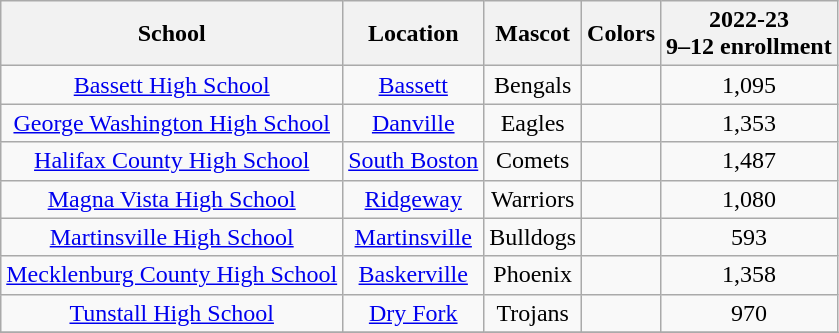<table class="wikitable" style="text-align:center;">
<tr>
<th>School</th>
<th>Location</th>
<th>Mascot</th>
<th>Colors</th>
<th>2022-23<br>9–12 enrollment</th>
</tr>
<tr>
<td><a href='#'>Bassett High School</a></td>
<td><a href='#'>Bassett</a></td>
<td>Bengals</td>
<td></td>
<td>1,095</td>
</tr>
<tr>
<td><a href='#'>George Washington High School</a></td>
<td><a href='#'>Danville</a></td>
<td>Eagles</td>
<td></td>
<td>1,353</td>
</tr>
<tr>
<td><a href='#'>Halifax County High School</a></td>
<td><a href='#'>South Boston</a></td>
<td>Comets</td>
<td></td>
<td>1,487</td>
</tr>
<tr>
<td><a href='#'>Magna Vista High School</a></td>
<td><a href='#'>Ridgeway</a></td>
<td>Warriors</td>
<td></td>
<td>1,080</td>
</tr>
<tr>
<td><a href='#'>Martinsville High School</a></td>
<td><a href='#'>Martinsville</a></td>
<td>Bulldogs</td>
<td></td>
<td>593</td>
</tr>
<tr>
<td><a href='#'>Mecklenburg County High School</a></td>
<td><a href='#'>Baskerville</a></td>
<td>Phoenix</td>
<td></td>
<td>1,358</td>
</tr>
<tr>
<td><a href='#'>Tunstall High School</a></td>
<td><a href='#'>Dry Fork</a></td>
<td>Trojans</td>
<td></td>
<td>970</td>
</tr>
<tr>
</tr>
</table>
